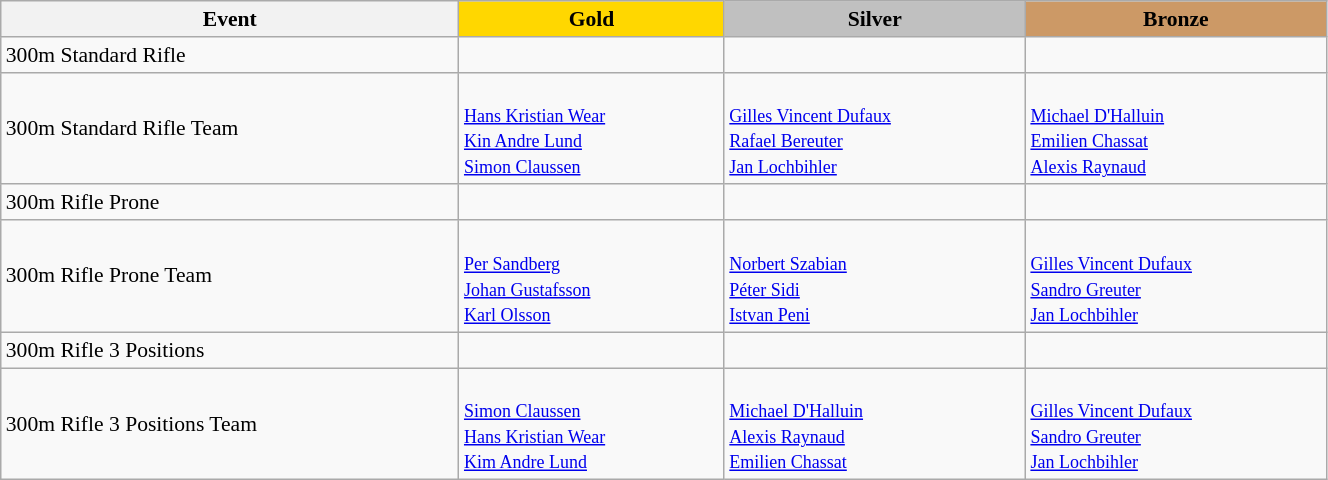<table class="wikitable" width=70% style="font-size:90%; text-align:left;">
<tr align=center>
<th>Event</th>
<td bgcolor=gold><strong>Gold</strong></td>
<td bgcolor=silver><strong>Silver</strong></td>
<td bgcolor=cc9966><strong>Bronze</strong></td>
</tr>
<tr>
<td>300m Standard Rifle</td>
<td></td>
<td></td>
<td></td>
</tr>
<tr>
<td>300m Standard Rifle Team</td>
<td><br><small><a href='#'>Hans Kristian Wear</a><br><a href='#'>Kin Andre Lund</a><br><a href='#'>Simon Claussen</a></small></td>
<td><br><small><a href='#'>Gilles Vincent Dufaux</a><br><a href='#'>Rafael Bereuter</a><br><a href='#'>Jan Lochbihler</a></small></td>
<td><br><small><a href='#'>Michael D'Halluin</a><br><a href='#'>Emilien Chassat</a><br><a href='#'>Alexis Raynaud</a></small></td>
</tr>
<tr>
<td>300m Rifle Prone</td>
<td></td>
<td></td>
<td></td>
</tr>
<tr>
<td>300m Rifle Prone Team</td>
<td><br><small><a href='#'>Per Sandberg</a><br><a href='#'>Johan Gustafsson</a><br><a href='#'>Karl Olsson</a></small></td>
<td><br><small><a href='#'>Norbert Szabian</a><br><a href='#'>Péter Sidi</a><br><a href='#'>Istvan Peni</a></small></td>
<td><br><small><a href='#'>Gilles Vincent Dufaux</a><br><a href='#'>Sandro Greuter</a><br><a href='#'>Jan Lochbihler</a></small></td>
</tr>
<tr>
<td>300m Rifle 3 Positions</td>
<td></td>
<td></td>
<td></td>
</tr>
<tr>
<td>300m Rifle 3 Positions Team</td>
<td><br><small><a href='#'>Simon Claussen</a><br><a href='#'>Hans Kristian Wear</a><br><a href='#'>Kim Andre Lund</a></small></td>
<td><br><small><a href='#'>Michael D'Halluin</a><br><a href='#'>Alexis Raynaud</a><br><a href='#'>Emilien Chassat</a></small></td>
<td><br><small><a href='#'>Gilles Vincent Dufaux</a><br><a href='#'>Sandro Greuter</a><br><a href='#'>Jan Lochbihler</a></small></td>
</tr>
</table>
